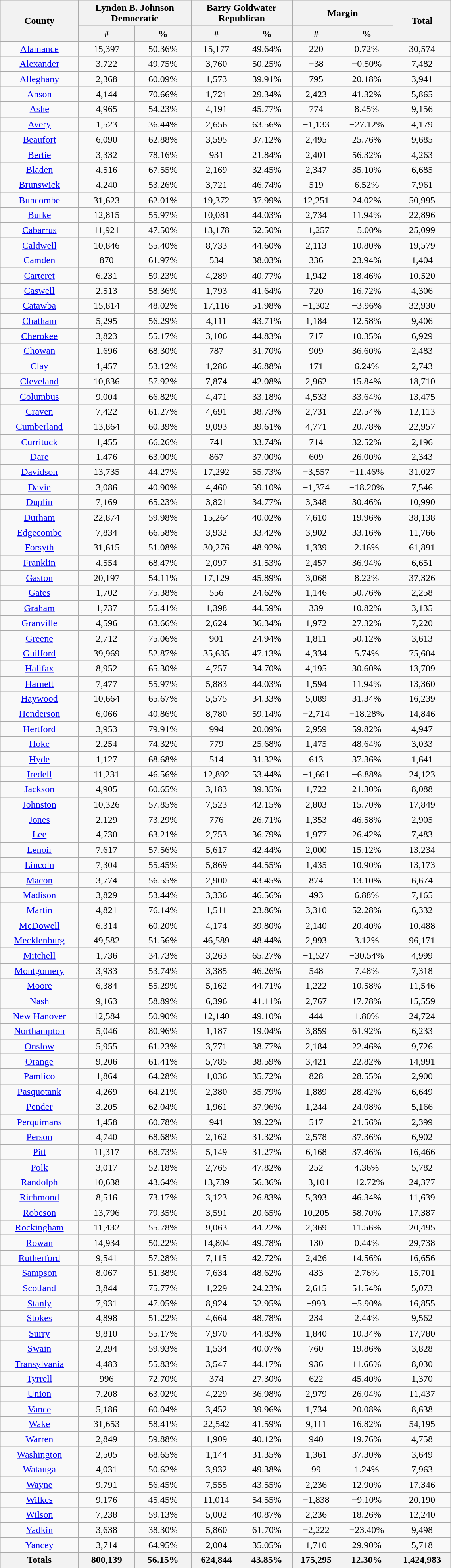<table width="60%" class="wikitable sortable">
<tr>
<th rowspan="2">County</th>
<th colspan="2">Lyndon B. Johnson<br>Democratic</th>
<th colspan="2">Barry Goldwater<br>Republican</th>
<th colspan="2">Margin</th>
<th rowspan="2">Total</th>
</tr>
<tr>
<th style="text-align:center;" data-sort-type="number">#</th>
<th style="text-align:center;" data-sort-type="number">%</th>
<th style="text-align:center;" data-sort-type="number">#</th>
<th style="text-align:center;" data-sort-type="number">%</th>
<th style="text-align:center;" data-sort-type="number">#</th>
<th style="text-align:center;" data-sort-type="number">%</th>
</tr>
<tr>
<td align="center" ><a href='#'>Alamance</a></td>
<td align="center" >15,397</td>
<td align="center" >50.36%</td>
<td align="center" >15,177</td>
<td align="center" >49.64%</td>
<td align="center" >220</td>
<td align="center" >0.72%</td>
<td align="center" >30,574</td>
</tr>
<tr>
<td align="center" ><a href='#'>Alexander</a></td>
<td align="center" >3,722</td>
<td align="center" >49.75%</td>
<td align="center" >3,760</td>
<td align="center" >50.25%</td>
<td align="center" >−38</td>
<td align="center" >−0.50%</td>
<td align="center" >7,482</td>
</tr>
<tr>
<td align="center" ><a href='#'>Alleghany</a></td>
<td align="center" >2,368</td>
<td align="center" >60.09%</td>
<td align="center" >1,573</td>
<td align="center" >39.91%</td>
<td align="center" >795</td>
<td align="center" >20.18%</td>
<td align="center" >3,941</td>
</tr>
<tr>
<td align="center" ><a href='#'>Anson</a></td>
<td align="center" >4,144</td>
<td align="center" >70.66%</td>
<td align="center" >1,721</td>
<td align="center" >29.34%</td>
<td align="center" >2,423</td>
<td align="center" >41.32%</td>
<td align="center" >5,865</td>
</tr>
<tr>
<td align="center" ><a href='#'>Ashe</a></td>
<td align="center" >4,965</td>
<td align="center" >54.23%</td>
<td align="center" >4,191</td>
<td align="center" >45.77%</td>
<td align="center" >774</td>
<td align="center" >8.45%</td>
<td align="center" >9,156</td>
</tr>
<tr>
<td align="center" ><a href='#'>Avery</a></td>
<td align="center" >1,523</td>
<td align="center" >36.44%</td>
<td align="center" >2,656</td>
<td align="center" >63.56%</td>
<td align="center" >−1,133</td>
<td align="center" >−27.12%</td>
<td align="center" >4,179</td>
</tr>
<tr>
<td align="center" ><a href='#'>Beaufort</a></td>
<td align="center" >6,090</td>
<td align="center" >62.88%</td>
<td align="center" >3,595</td>
<td align="center" >37.12%</td>
<td align="center" >2,495</td>
<td align="center" >25.76%</td>
<td align="center" >9,685</td>
</tr>
<tr>
<td align="center" ><a href='#'>Bertie</a></td>
<td align="center" >3,332</td>
<td align="center" >78.16%</td>
<td align="center" >931</td>
<td align="center" >21.84%</td>
<td align="center" >2,401</td>
<td align="center" >56.32%</td>
<td align="center" >4,263</td>
</tr>
<tr>
<td align="center" ><a href='#'>Bladen</a></td>
<td align="center" >4,516</td>
<td align="center" >67.55%</td>
<td align="center" >2,169</td>
<td align="center" >32.45%</td>
<td align="center" >2,347</td>
<td align="center" >35.10%</td>
<td align="center" >6,685</td>
</tr>
<tr>
<td align="center" ><a href='#'>Brunswick</a></td>
<td align="center" >4,240</td>
<td align="center" >53.26%</td>
<td align="center" >3,721</td>
<td align="center" >46.74%</td>
<td align="center" >519</td>
<td align="center" >6.52%</td>
<td align="center" >7,961</td>
</tr>
<tr>
<td align="center" ><a href='#'>Buncombe</a></td>
<td align="center" >31,623</td>
<td align="center" >62.01%</td>
<td align="center" >19,372</td>
<td align="center" >37.99%</td>
<td align="center" >12,251</td>
<td align="center" >24.02%</td>
<td align="center" >50,995</td>
</tr>
<tr>
<td align="center" ><a href='#'>Burke</a></td>
<td align="center" >12,815</td>
<td align="center" >55.97%</td>
<td align="center" >10,081</td>
<td align="center" >44.03%</td>
<td align="center" >2,734</td>
<td align="center" >11.94%</td>
<td align="center" >22,896</td>
</tr>
<tr>
<td align="center" ><a href='#'>Cabarrus</a></td>
<td align="center" >11,921</td>
<td align="center" >47.50%</td>
<td align="center" >13,178</td>
<td align="center" >52.50%</td>
<td align="center" >−1,257</td>
<td align="center" >−5.00%</td>
<td align="center" >25,099</td>
</tr>
<tr>
<td align="center" ><a href='#'>Caldwell</a></td>
<td align="center" >10,846</td>
<td align="center" >55.40%</td>
<td align="center" >8,733</td>
<td align="center" >44.60%</td>
<td align="center" >2,113</td>
<td align="center" >10.80%</td>
<td align="center" >19,579</td>
</tr>
<tr>
<td align="center" ><a href='#'>Camden</a></td>
<td align="center" >870</td>
<td align="center" >61.97%</td>
<td align="center" >534</td>
<td align="center" >38.03%</td>
<td align="center" >336</td>
<td align="center" >23.94%</td>
<td align="center" >1,404</td>
</tr>
<tr>
<td align="center" ><a href='#'>Carteret</a></td>
<td align="center" >6,231</td>
<td align="center" >59.23%</td>
<td align="center" >4,289</td>
<td align="center" >40.77%</td>
<td align="center" >1,942</td>
<td align="center" >18.46%</td>
<td align="center" >10,520</td>
</tr>
<tr>
<td align="center" ><a href='#'>Caswell</a></td>
<td align="center" >2,513</td>
<td align="center" >58.36%</td>
<td align="center" >1,793</td>
<td align="center" >41.64%</td>
<td align="center" >720</td>
<td align="center" >16.72%</td>
<td align="center" >4,306</td>
</tr>
<tr>
<td align="center" ><a href='#'>Catawba</a></td>
<td align="center" >15,814</td>
<td align="center" >48.02%</td>
<td align="center" >17,116</td>
<td align="center" >51.98%</td>
<td align="center" >−1,302</td>
<td align="center" >−3.96%</td>
<td align="center" >32,930</td>
</tr>
<tr>
<td align="center" ><a href='#'>Chatham</a></td>
<td align="center" >5,295</td>
<td align="center" >56.29%</td>
<td align="center" >4,111</td>
<td align="center" >43.71%</td>
<td align="center" >1,184</td>
<td align="center" >12.58%</td>
<td align="center" >9,406</td>
</tr>
<tr>
<td align="center" ><a href='#'>Cherokee</a></td>
<td align="center" >3,823</td>
<td align="center" >55.17%</td>
<td align="center" >3,106</td>
<td align="center" >44.83%</td>
<td align="center" >717</td>
<td align="center" >10.35%</td>
<td align="center" >6,929</td>
</tr>
<tr>
<td align="center" ><a href='#'>Chowan</a></td>
<td align="center" >1,696</td>
<td align="center" >68.30%</td>
<td align="center" >787</td>
<td align="center" >31.70%</td>
<td align="center" >909</td>
<td align="center" >36.60%</td>
<td align="center" >2,483</td>
</tr>
<tr>
<td align="center" ><a href='#'>Clay</a></td>
<td align="center" >1,457</td>
<td align="center" >53.12%</td>
<td align="center" >1,286</td>
<td align="center" >46.88%</td>
<td align="center" >171</td>
<td align="center" >6.24%</td>
<td align="center" >2,743</td>
</tr>
<tr>
<td align="center" ><a href='#'>Cleveland</a></td>
<td align="center" >10,836</td>
<td align="center" >57.92%</td>
<td align="center" >7,874</td>
<td align="center" >42.08%</td>
<td align="center" >2,962</td>
<td align="center" >15.84%</td>
<td align="center" >18,710</td>
</tr>
<tr>
<td align="center" ><a href='#'>Columbus</a></td>
<td align="center" >9,004</td>
<td align="center" >66.82%</td>
<td align="center" >4,471</td>
<td align="center" >33.18%</td>
<td align="center" >4,533</td>
<td align="center" >33.64%</td>
<td align="center" >13,475</td>
</tr>
<tr>
<td align="center" ><a href='#'>Craven</a></td>
<td align="center" >7,422</td>
<td align="center" >61.27%</td>
<td align="center" >4,691</td>
<td align="center" >38.73%</td>
<td align="center" >2,731</td>
<td align="center" >22.54%</td>
<td align="center" >12,113</td>
</tr>
<tr>
<td align="center" ><a href='#'>Cumberland</a></td>
<td align="center" >13,864</td>
<td align="center" >60.39%</td>
<td align="center" >9,093</td>
<td align="center" >39.61%</td>
<td align="center" >4,771</td>
<td align="center" >20.78%</td>
<td align="center" >22,957</td>
</tr>
<tr>
<td align="center" ><a href='#'>Currituck</a></td>
<td align="center" >1,455</td>
<td align="center" >66.26%</td>
<td align="center" >741</td>
<td align="center" >33.74%</td>
<td align="center" >714</td>
<td align="center" >32.52%</td>
<td align="center" >2,196</td>
</tr>
<tr>
<td align="center" ><a href='#'>Dare</a></td>
<td align="center" >1,476</td>
<td align="center" >63.00%</td>
<td align="center" >867</td>
<td align="center" >37.00%</td>
<td align="center" >609</td>
<td align="center" >26.00%</td>
<td align="center" >2,343</td>
</tr>
<tr>
<td align="center" ><a href='#'>Davidson</a></td>
<td align="center" >13,735</td>
<td align="center" >44.27%</td>
<td align="center" >17,292</td>
<td align="center" >55.73%</td>
<td align="center" >−3,557</td>
<td align="center" >−11.46%</td>
<td align="center" >31,027</td>
</tr>
<tr>
<td align="center" ><a href='#'>Davie</a></td>
<td align="center" >3,086</td>
<td align="center" >40.90%</td>
<td align="center" >4,460</td>
<td align="center" >59.10%</td>
<td align="center" >−1,374</td>
<td align="center" >−18.20%</td>
<td align="center" >7,546</td>
</tr>
<tr>
<td align="center" ><a href='#'>Duplin</a></td>
<td align="center" >7,169</td>
<td align="center" >65.23%</td>
<td align="center" >3,821</td>
<td align="center" >34.77%</td>
<td align="center" >3,348</td>
<td align="center" >30.46%</td>
<td align="center" >10,990</td>
</tr>
<tr>
<td align="center" ><a href='#'>Durham</a></td>
<td align="center" >22,874</td>
<td align="center" >59.98%</td>
<td align="center" >15,264</td>
<td align="center" >40.02%</td>
<td align="center" >7,610</td>
<td align="center" >19.96%</td>
<td align="center" >38,138</td>
</tr>
<tr>
<td align="center" ><a href='#'>Edgecombe</a></td>
<td align="center" >7,834</td>
<td align="center" >66.58%</td>
<td align="center" >3,932</td>
<td align="center" >33.42%</td>
<td align="center" >3,902</td>
<td align="center" >33.16%</td>
<td align="center" >11,766</td>
</tr>
<tr>
<td align="center" ><a href='#'>Forsyth</a></td>
<td align="center" >31,615</td>
<td align="center" >51.08%</td>
<td align="center" >30,276</td>
<td align="center" >48.92%</td>
<td align="center" >1,339</td>
<td align="center" >2.16%</td>
<td align="center" >61,891</td>
</tr>
<tr>
<td align="center" ><a href='#'>Franklin</a></td>
<td align="center" >4,554</td>
<td align="center" >68.47%</td>
<td align="center" >2,097</td>
<td align="center" >31.53%</td>
<td align="center" >2,457</td>
<td align="center" >36.94%</td>
<td align="center" >6,651</td>
</tr>
<tr>
<td align="center" ><a href='#'>Gaston</a></td>
<td align="center" >20,197</td>
<td align="center" >54.11%</td>
<td align="center" >17,129</td>
<td align="center" >45.89%</td>
<td align="center" >3,068</td>
<td align="center" >8.22%</td>
<td align="center" >37,326</td>
</tr>
<tr>
<td align="center" ><a href='#'>Gates</a></td>
<td align="center" >1,702</td>
<td align="center" >75.38%</td>
<td align="center" >556</td>
<td align="center" >24.62%</td>
<td align="center" >1,146</td>
<td align="center" >50.76%</td>
<td align="center" >2,258</td>
</tr>
<tr>
<td align="center" ><a href='#'>Graham</a></td>
<td align="center" >1,737</td>
<td align="center" >55.41%</td>
<td align="center" >1,398</td>
<td align="center" >44.59%</td>
<td align="center" >339</td>
<td align="center" >10.82%</td>
<td align="center" >3,135</td>
</tr>
<tr>
<td align="center" ><a href='#'>Granville</a></td>
<td align="center" >4,596</td>
<td align="center" >63.66%</td>
<td align="center" >2,624</td>
<td align="center" >36.34%</td>
<td align="center" >1,972</td>
<td align="center" >27.32%</td>
<td align="center" >7,220</td>
</tr>
<tr>
<td align="center" ><a href='#'>Greene</a></td>
<td align="center" >2,712</td>
<td align="center" >75.06%</td>
<td align="center" >901</td>
<td align="center" >24.94%</td>
<td align="center" >1,811</td>
<td align="center" >50.12%</td>
<td align="center" >3,613</td>
</tr>
<tr>
<td align="center" ><a href='#'>Guilford</a></td>
<td align="center" >39,969</td>
<td align="center" >52.87%</td>
<td align="center" >35,635</td>
<td align="center" >47.13%</td>
<td align="center" >4,334</td>
<td align="center" >5.74%</td>
<td align="center" >75,604</td>
</tr>
<tr>
<td align="center" ><a href='#'>Halifax</a></td>
<td align="center" >8,952</td>
<td align="center" >65.30%</td>
<td align="center" >4,757</td>
<td align="center" >34.70%</td>
<td align="center" >4,195</td>
<td align="center" >30.60%</td>
<td align="center" >13,709</td>
</tr>
<tr>
<td align="center" ><a href='#'>Harnett</a></td>
<td align="center" >7,477</td>
<td align="center" >55.97%</td>
<td align="center" >5,883</td>
<td align="center" >44.03%</td>
<td align="center" >1,594</td>
<td align="center" >11.94%</td>
<td align="center" >13,360</td>
</tr>
<tr>
<td align="center" ><a href='#'>Haywood</a></td>
<td align="center" >10,664</td>
<td align="center" >65.67%</td>
<td align="center" >5,575</td>
<td align="center" >34.33%</td>
<td align="center" >5,089</td>
<td align="center" >31.34%</td>
<td align="center" >16,239</td>
</tr>
<tr>
<td align="center" ><a href='#'>Henderson</a></td>
<td align="center" >6,066</td>
<td align="center" >40.86%</td>
<td align="center" >8,780</td>
<td align="center" >59.14%</td>
<td align="center" >−2,714</td>
<td align="center" >−18.28%</td>
<td align="center" >14,846</td>
</tr>
<tr>
<td align="center" ><a href='#'>Hertford</a></td>
<td align="center" >3,953</td>
<td align="center" >79.91%</td>
<td align="center" >994</td>
<td align="center" >20.09%</td>
<td align="center" >2,959</td>
<td align="center" >59.82%</td>
<td align="center" >4,947</td>
</tr>
<tr>
<td align="center" ><a href='#'>Hoke</a></td>
<td align="center" >2,254</td>
<td align="center" >74.32%</td>
<td align="center" >779</td>
<td align="center" >25.68%</td>
<td align="center" >1,475</td>
<td align="center" >48.64%</td>
<td align="center" >3,033</td>
</tr>
<tr>
<td align="center" ><a href='#'>Hyde</a></td>
<td align="center" >1,127</td>
<td align="center" >68.68%</td>
<td align="center" >514</td>
<td align="center" >31.32%</td>
<td align="center" >613</td>
<td align="center" >37.36%</td>
<td align="center" >1,641</td>
</tr>
<tr>
<td align="center" ><a href='#'>Iredell</a></td>
<td align="center" >11,231</td>
<td align="center" >46.56%</td>
<td align="center" >12,892</td>
<td align="center" >53.44%</td>
<td align="center" >−1,661</td>
<td align="center" >−6.88%</td>
<td align="center" >24,123</td>
</tr>
<tr>
<td align="center" ><a href='#'>Jackson</a></td>
<td align="center" >4,905</td>
<td align="center" >60.65%</td>
<td align="center" >3,183</td>
<td align="center" >39.35%</td>
<td align="center" >1,722</td>
<td align="center" >21.30%</td>
<td align="center" >8,088</td>
</tr>
<tr>
<td align="center" ><a href='#'>Johnston</a></td>
<td align="center" >10,326</td>
<td align="center" >57.85%</td>
<td align="center" >7,523</td>
<td align="center" >42.15%</td>
<td align="center" >2,803</td>
<td align="center" >15.70%</td>
<td align="center" >17,849</td>
</tr>
<tr>
<td align="center" ><a href='#'>Jones</a></td>
<td align="center" >2,129</td>
<td align="center" >73.29%</td>
<td align="center" >776</td>
<td align="center" >26.71%</td>
<td align="center" >1,353</td>
<td align="center" >46.58%</td>
<td align="center" >2,905</td>
</tr>
<tr>
<td align="center" ><a href='#'>Lee</a></td>
<td align="center" >4,730</td>
<td align="center" >63.21%</td>
<td align="center" >2,753</td>
<td align="center" >36.79%</td>
<td align="center" >1,977</td>
<td align="center" >26.42%</td>
<td align="center" >7,483</td>
</tr>
<tr>
<td align="center" ><a href='#'>Lenoir</a></td>
<td align="center" >7,617</td>
<td align="center" >57.56%</td>
<td align="center" >5,617</td>
<td align="center" >42.44%</td>
<td align="center" >2,000</td>
<td align="center" >15.12%</td>
<td align="center" >13,234</td>
</tr>
<tr>
<td align="center" ><a href='#'>Lincoln</a></td>
<td align="center" >7,304</td>
<td align="center" >55.45%</td>
<td align="center" >5,869</td>
<td align="center" >44.55%</td>
<td align="center" >1,435</td>
<td align="center" >10.90%</td>
<td align="center" >13,173</td>
</tr>
<tr>
<td align="center" ><a href='#'>Macon</a></td>
<td align="center" >3,774</td>
<td align="center" >56.55%</td>
<td align="center" >2,900</td>
<td align="center" >43.45%</td>
<td align="center" >874</td>
<td align="center" >13.10%</td>
<td align="center" >6,674</td>
</tr>
<tr>
<td align="center" ><a href='#'>Madison</a></td>
<td align="center" >3,829</td>
<td align="center" >53.44%</td>
<td align="center" >3,336</td>
<td align="center" >46.56%</td>
<td align="center" >493</td>
<td align="center" >6.88%</td>
<td align="center" >7,165</td>
</tr>
<tr>
<td align="center" ><a href='#'>Martin</a></td>
<td align="center" >4,821</td>
<td align="center" >76.14%</td>
<td align="center" >1,511</td>
<td align="center" >23.86%</td>
<td align="center" >3,310</td>
<td align="center" >52.28%</td>
<td align="center" >6,332</td>
</tr>
<tr>
<td align="center" ><a href='#'>McDowell</a></td>
<td align="center" >6,314</td>
<td align="center" >60.20%</td>
<td align="center" >4,174</td>
<td align="center" >39.80%</td>
<td align="center" >2,140</td>
<td align="center" >20.40%</td>
<td align="center" >10,488</td>
</tr>
<tr>
<td align="center" ><a href='#'>Mecklenburg</a></td>
<td align="center" >49,582</td>
<td align="center" >51.56%</td>
<td align="center" >46,589</td>
<td align="center" >48.44%</td>
<td align="center" >2,993</td>
<td align="center" >3.12%</td>
<td align="center" >96,171</td>
</tr>
<tr>
<td align="center" ><a href='#'>Mitchell</a></td>
<td align="center" >1,736</td>
<td align="center" >34.73%</td>
<td align="center" >3,263</td>
<td align="center" >65.27%</td>
<td align="center" >−1,527</td>
<td align="center" >−30.54%</td>
<td align="center" >4,999</td>
</tr>
<tr>
<td align="center" ><a href='#'>Montgomery</a></td>
<td align="center" >3,933</td>
<td align="center" >53.74%</td>
<td align="center" >3,385</td>
<td align="center" >46.26%</td>
<td align="center" >548</td>
<td align="center" >7.48%</td>
<td align="center" >7,318</td>
</tr>
<tr>
<td align="center" ><a href='#'>Moore</a></td>
<td align="center" >6,384</td>
<td align="center" >55.29%</td>
<td align="center" >5,162</td>
<td align="center" >44.71%</td>
<td align="center" >1,222</td>
<td align="center" >10.58%</td>
<td align="center" >11,546</td>
</tr>
<tr>
<td align="center" ><a href='#'>Nash</a></td>
<td align="center" >9,163</td>
<td align="center" >58.89%</td>
<td align="center" >6,396</td>
<td align="center" >41.11%</td>
<td align="center" >2,767</td>
<td align="center" >17.78%</td>
<td align="center" >15,559</td>
</tr>
<tr>
<td align="center" ><a href='#'>New Hanover</a></td>
<td align="center" >12,584</td>
<td align="center" >50.90%</td>
<td align="center" >12,140</td>
<td align="center" >49.10%</td>
<td align="center" >444</td>
<td align="center" >1.80%</td>
<td align="center" >24,724</td>
</tr>
<tr>
<td align="center" ><a href='#'>Northampton</a></td>
<td align="center" >5,046</td>
<td align="center" >80.96%</td>
<td align="center" >1,187</td>
<td align="center" >19.04%</td>
<td align="center" >3,859</td>
<td align="center" >61.92%</td>
<td align="center" >6,233</td>
</tr>
<tr>
<td align="center" ><a href='#'>Onslow</a></td>
<td align="center" >5,955</td>
<td align="center" >61.23%</td>
<td align="center" >3,771</td>
<td align="center" >38.77%</td>
<td align="center" >2,184</td>
<td align="center" >22.46%</td>
<td align="center" >9,726</td>
</tr>
<tr>
<td align="center" ><a href='#'>Orange</a></td>
<td align="center" >9,206</td>
<td align="center" >61.41%</td>
<td align="center" >5,785</td>
<td align="center" >38.59%</td>
<td align="center" >3,421</td>
<td align="center" >22.82%</td>
<td align="center" >14,991</td>
</tr>
<tr>
<td align="center" ><a href='#'>Pamlico</a></td>
<td align="center" >1,864</td>
<td align="center" >64.28%</td>
<td align="center" >1,036</td>
<td align="center" >35.72%</td>
<td align="center" >828</td>
<td align="center" >28.55%</td>
<td align="center" >2,900</td>
</tr>
<tr>
<td align="center" ><a href='#'>Pasquotank</a></td>
<td align="center" >4,269</td>
<td align="center" >64.21%</td>
<td align="center" >2,380</td>
<td align="center" >35.79%</td>
<td align="center" >1,889</td>
<td align="center" >28.42%</td>
<td align="center" >6,649</td>
</tr>
<tr>
<td align="center" ><a href='#'>Pender</a></td>
<td align="center" >3,205</td>
<td align="center" >62.04%</td>
<td align="center" >1,961</td>
<td align="center" >37.96%</td>
<td align="center" >1,244</td>
<td align="center" >24.08%</td>
<td align="center" >5,166</td>
</tr>
<tr>
<td align="center" ><a href='#'>Perquimans</a></td>
<td align="center" >1,458</td>
<td align="center" >60.78%</td>
<td align="center" >941</td>
<td align="center" >39.22%</td>
<td align="center" >517</td>
<td align="center" >21.56%</td>
<td align="center" >2,399</td>
</tr>
<tr>
<td align="center" ><a href='#'>Person</a></td>
<td align="center" >4,740</td>
<td align="center" >68.68%</td>
<td align="center" >2,162</td>
<td align="center" >31.32%</td>
<td align="center" >2,578</td>
<td align="center" >37.36%</td>
<td align="center" >6,902</td>
</tr>
<tr>
<td align="center" ><a href='#'>Pitt</a></td>
<td align="center" >11,317</td>
<td align="center" >68.73%</td>
<td align="center" >5,149</td>
<td align="center" >31.27%</td>
<td align="center" >6,168</td>
<td align="center" >37.46%</td>
<td align="center" >16,466</td>
</tr>
<tr>
<td align="center" ><a href='#'>Polk</a></td>
<td align="center" >3,017</td>
<td align="center" >52.18%</td>
<td align="center" >2,765</td>
<td align="center" >47.82%</td>
<td align="center" >252</td>
<td align="center" >4.36%</td>
<td align="center" >5,782</td>
</tr>
<tr>
<td align="center" ><a href='#'>Randolph</a></td>
<td align="center" >10,638</td>
<td align="center" >43.64%</td>
<td align="center" >13,739</td>
<td align="center" >56.36%</td>
<td align="center" >−3,101</td>
<td align="center" >−12.72%</td>
<td align="center" >24,377</td>
</tr>
<tr>
<td align="center" ><a href='#'>Richmond</a></td>
<td align="center" >8,516</td>
<td align="center" >73.17%</td>
<td align="center" >3,123</td>
<td align="center" >26.83%</td>
<td align="center" >5,393</td>
<td align="center" >46.34%</td>
<td align="center" >11,639</td>
</tr>
<tr>
<td align="center" ><a href='#'>Robeson</a></td>
<td align="center" >13,796</td>
<td align="center" >79.35%</td>
<td align="center" >3,591</td>
<td align="center" >20.65%</td>
<td align="center" >10,205</td>
<td align="center" >58.70%</td>
<td align="center" >17,387</td>
</tr>
<tr>
<td align="center" ><a href='#'>Rockingham</a></td>
<td align="center" >11,432</td>
<td align="center" >55.78%</td>
<td align="center" >9,063</td>
<td align="center" >44.22%</td>
<td align="center" >2,369</td>
<td align="center" >11.56%</td>
<td align="center" >20,495</td>
</tr>
<tr>
<td align="center" ><a href='#'>Rowan</a></td>
<td align="center" >14,934</td>
<td align="center" >50.22%</td>
<td align="center" >14,804</td>
<td align="center" >49.78%</td>
<td align="center" >130</td>
<td align="center" >0.44%</td>
<td align="center" >29,738</td>
</tr>
<tr>
<td align="center" ><a href='#'>Rutherford</a></td>
<td align="center" >9,541</td>
<td align="center" >57.28%</td>
<td align="center" >7,115</td>
<td align="center" >42.72%</td>
<td align="center" >2,426</td>
<td align="center" >14.56%</td>
<td align="center" >16,656</td>
</tr>
<tr>
<td align="center" ><a href='#'>Sampson</a></td>
<td align="center" >8,067</td>
<td align="center" >51.38%</td>
<td align="center" >7,634</td>
<td align="center" >48.62%</td>
<td align="center" >433</td>
<td align="center" >2.76%</td>
<td align="center" >15,701</td>
</tr>
<tr>
<td align="center" ><a href='#'>Scotland</a></td>
<td align="center" >3,844</td>
<td align="center" >75.77%</td>
<td align="center" >1,229</td>
<td align="center" >24.23%</td>
<td align="center" >2,615</td>
<td align="center" >51.54%</td>
<td align="center" >5,073</td>
</tr>
<tr>
<td align="center" ><a href='#'>Stanly</a></td>
<td align="center" >7,931</td>
<td align="center" >47.05%</td>
<td align="center" >8,924</td>
<td align="center" >52.95%</td>
<td align="center" >−993</td>
<td align="center" >−5.90%</td>
<td align="center" >16,855</td>
</tr>
<tr>
<td align="center" ><a href='#'>Stokes</a></td>
<td align="center" >4,898</td>
<td align="center" >51.22%</td>
<td align="center" >4,664</td>
<td align="center" >48.78%</td>
<td align="center" >234</td>
<td align="center" >2.44%</td>
<td align="center" >9,562</td>
</tr>
<tr>
<td align="center" ><a href='#'>Surry</a></td>
<td align="center" >9,810</td>
<td align="center" >55.17%</td>
<td align="center" >7,970</td>
<td align="center" >44.83%</td>
<td align="center" >1,840</td>
<td align="center" >10.34%</td>
<td align="center" >17,780</td>
</tr>
<tr>
<td align="center" ><a href='#'>Swain</a></td>
<td align="center" >2,294</td>
<td align="center" >59.93%</td>
<td align="center" >1,534</td>
<td align="center" >40.07%</td>
<td align="center" >760</td>
<td align="center" >19.86%</td>
<td align="center" >3,828</td>
</tr>
<tr>
<td align="center" ><a href='#'>Transylvania</a></td>
<td align="center" >4,483</td>
<td align="center" >55.83%</td>
<td align="center" >3,547</td>
<td align="center" >44.17%</td>
<td align="center" >936</td>
<td align="center" >11.66%</td>
<td align="center" >8,030</td>
</tr>
<tr>
<td align="center" ><a href='#'>Tyrrell</a></td>
<td align="center" >996</td>
<td align="center" >72.70%</td>
<td align="center" >374</td>
<td align="center" >27.30%</td>
<td align="center" >622</td>
<td align="center" >45.40%</td>
<td align="center" >1,370</td>
</tr>
<tr>
<td align="center" ><a href='#'>Union</a></td>
<td align="center" >7,208</td>
<td align="center" >63.02%</td>
<td align="center" >4,229</td>
<td align="center" >36.98%</td>
<td align="center" >2,979</td>
<td align="center" >26.04%</td>
<td align="center" >11,437</td>
</tr>
<tr>
<td align="center" ><a href='#'>Vance</a></td>
<td align="center" >5,186</td>
<td align="center" >60.04%</td>
<td align="center" >3,452</td>
<td align="center" >39.96%</td>
<td align="center" >1,734</td>
<td align="center" >20.08%</td>
<td align="center" >8,638</td>
</tr>
<tr>
<td align="center" ><a href='#'>Wake</a></td>
<td align="center" >31,653</td>
<td align="center" >58.41%</td>
<td align="center" >22,542</td>
<td align="center" >41.59%</td>
<td align="center" >9,111</td>
<td align="center" >16.82%</td>
<td align="center" >54,195</td>
</tr>
<tr>
<td align="center" ><a href='#'>Warren</a></td>
<td align="center" >2,849</td>
<td align="center" >59.88%</td>
<td align="center" >1,909</td>
<td align="center" >40.12%</td>
<td align="center" >940</td>
<td align="center" >19.76%</td>
<td align="center" >4,758</td>
</tr>
<tr>
<td align="center" ><a href='#'>Washington</a></td>
<td align="center" >2,505</td>
<td align="center" >68.65%</td>
<td align="center" >1,144</td>
<td align="center" >31.35%</td>
<td align="center" >1,361</td>
<td align="center" >37.30%</td>
<td align="center" >3,649</td>
</tr>
<tr>
<td align="center" ><a href='#'>Watauga</a></td>
<td align="center" >4,031</td>
<td align="center" >50.62%</td>
<td align="center" >3,932</td>
<td align="center" >49.38%</td>
<td align="center" >99</td>
<td align="center" >1.24%</td>
<td align="center" >7,963</td>
</tr>
<tr>
<td align="center" ><a href='#'>Wayne</a></td>
<td align="center" >9,791</td>
<td align="center" >56.45%</td>
<td align="center" >7,555</td>
<td align="center" >43.55%</td>
<td align="center" >2,236</td>
<td align="center" >12.90%</td>
<td align="center" >17,346</td>
</tr>
<tr>
<td align="center" ><a href='#'>Wilkes</a></td>
<td align="center" >9,176</td>
<td align="center" >45.45%</td>
<td align="center" >11,014</td>
<td align="center" >54.55%</td>
<td align="center" >−1,838</td>
<td align="center" >−9.10%</td>
<td align="center" >20,190</td>
</tr>
<tr>
<td align="center" ><a href='#'>Wilson</a></td>
<td align="center" >7,238</td>
<td align="center" >59.13%</td>
<td align="center" >5,002</td>
<td align="center" >40.87%</td>
<td align="center" >2,236</td>
<td align="center" >18.26%</td>
<td align="center" >12,240</td>
</tr>
<tr>
<td align="center" ><a href='#'>Yadkin</a></td>
<td align="center" >3,638</td>
<td align="center" >38.30%</td>
<td align="center" >5,860</td>
<td align="center" >61.70%</td>
<td align="center" >−2,222</td>
<td align="center" >−23.40%</td>
<td align="center" >9,498</td>
</tr>
<tr>
<td align="center" ><a href='#'>Yancey</a></td>
<td align="center" >3,714</td>
<td align="center" >64.95%</td>
<td align="center" >2,004</td>
<td align="center" >35.05%</td>
<td align="center" >1,710</td>
<td align="center" >29.90%</td>
<td align="center" >5,718</td>
</tr>
<tr>
<th>Totals</th>
<th>800,139</th>
<th>56.15%</th>
<th>624,844</th>
<th>43.85%</th>
<th>175,295</th>
<th>12.30%</th>
<th>1,424,983</th>
</tr>
</table>
